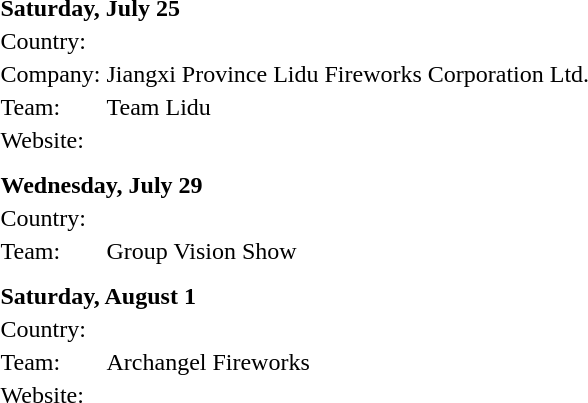<table border="0">
<tr>
<td colspan="2"><strong>Saturday, July 25</strong></td>
</tr>
<tr>
<td>Country:</td>
<td></td>
</tr>
<tr>
<td>Company:</td>
<td>Jiangxi Province Lidu Fireworks Corporation Ltd.</td>
</tr>
<tr>
<td>Team:</td>
<td>Team Lidu</td>
</tr>
<tr>
<td>Website:</td>
<td></td>
</tr>
<tr>
<td colspan="2"></td>
</tr>
<tr>
<td></td>
</tr>
<tr>
<td colspan="2"><strong>Wednesday, July 29</strong></td>
</tr>
<tr>
<td>Country:</td>
<td></td>
</tr>
<tr>
<td>Team:</td>
<td>Group Vision Show</td>
</tr>
<tr>
<td colspan="2"></td>
</tr>
<tr>
<td></td>
</tr>
<tr>
<td colspan="2"><strong>Saturday, August 1</strong></td>
</tr>
<tr>
<td>Country:</td>
<td></td>
</tr>
<tr>
<td>Team:</td>
<td>Archangel Fireworks</td>
</tr>
<tr>
<td>Website:</td>
<td></td>
</tr>
<tr>
<td colspan="2"></td>
</tr>
</table>
